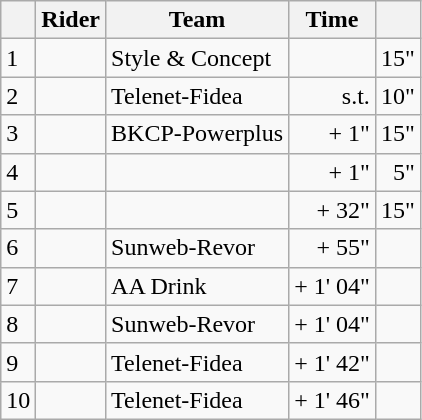<table class="wikitable">
<tr>
<th></th>
<th>Rider</th>
<th>Team</th>
<th>Time</th>
<th></th>
</tr>
<tr>
<td>1</td>
<td></td>
<td>Style & Concept</td>
<td align="right"></td>
<td align="right">15"</td>
</tr>
<tr>
<td>2</td>
<td></td>
<td>Telenet-Fidea</td>
<td align="right">s.t.</td>
<td align="right">10"</td>
</tr>
<tr>
<td>3</td>
<td></td>
<td>BKCP-Powerplus</td>
<td align="right">+ 1"</td>
<td align="right">15"</td>
</tr>
<tr>
<td>4</td>
<td></td>
<td></td>
<td align="right">+ 1"</td>
<td align="right">5"</td>
</tr>
<tr>
<td>5</td>
<td></td>
<td></td>
<td align="right">+ 32"</td>
<td align="right">15"</td>
</tr>
<tr>
<td>6</td>
<td></td>
<td>Sunweb-Revor</td>
<td align="right">+ 55"</td>
<td></td>
</tr>
<tr>
<td>7</td>
<td></td>
<td>AA Drink</td>
<td align="right">+ 1' 04"</td>
<td></td>
</tr>
<tr>
<td>8</td>
<td></td>
<td>Sunweb-Revor</td>
<td align="right">+ 1' 04"</td>
<td></td>
</tr>
<tr>
<td>9</td>
<td></td>
<td>Telenet-Fidea</td>
<td align="right">+ 1' 42"</td>
<td></td>
</tr>
<tr>
<td>10</td>
<td></td>
<td>Telenet-Fidea</td>
<td align="right">+ 1' 46"</td>
<td></td>
</tr>
</table>
